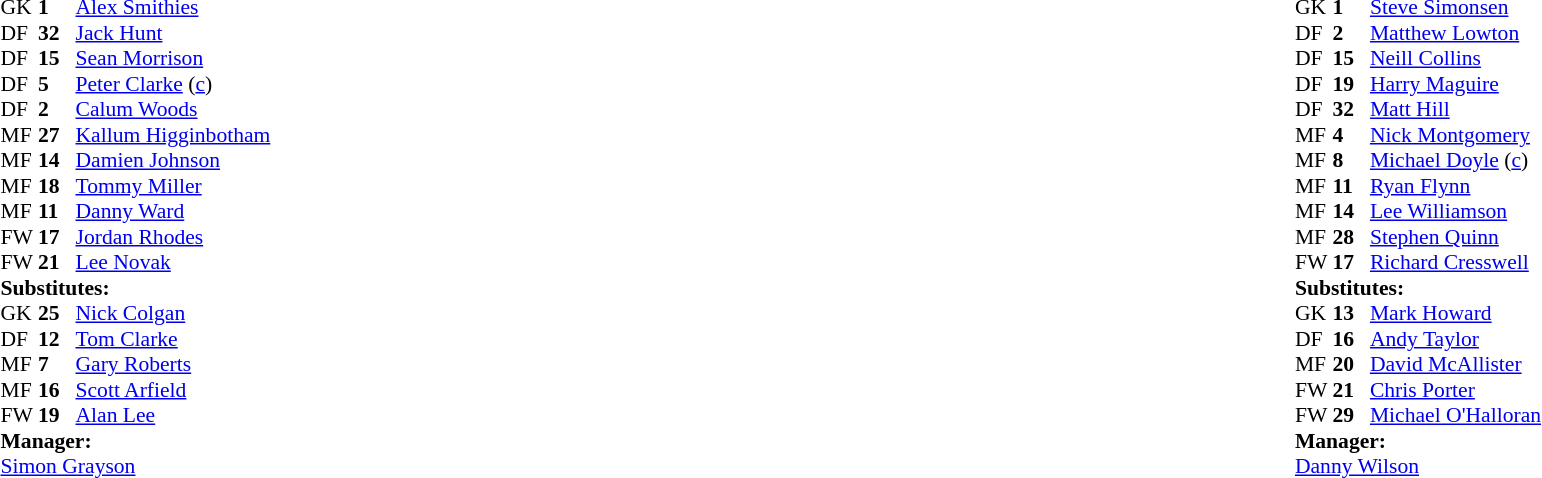<table style="width:100%;">
<tr>
<td style="vertical-align:top; width:40%;"><br><table style="font-size: 90%" cellspacing="0" cellpadding="0">
<tr>
<td colspan="4"></td>
</tr>
<tr>
<th width=25></th>
<th width=25></th>
</tr>
<tr>
<td>GK</td>
<td><strong>1</strong></td>
<td> <a href='#'>Alex Smithies</a></td>
</tr>
<tr>
<td>DF</td>
<td><strong>32</strong></td>
<td> <a href='#'>Jack Hunt</a></td>
</tr>
<tr>
<td>DF</td>
<td><strong>15</strong></td>
<td> <a href='#'>Sean Morrison</a></td>
</tr>
<tr>
<td>DF</td>
<td><strong>5</strong></td>
<td> <a href='#'>Peter Clarke</a> (<a href='#'>c</a>)</td>
</tr>
<tr>
<td>DF</td>
<td><strong>2</strong></td>
<td> <a href='#'>Calum Woods</a></td>
</tr>
<tr>
<td>MF</td>
<td><strong>27</strong></td>
<td> <a href='#'>Kallum Higginbotham</a></td>
<td></td>
<td></td>
</tr>
<tr>
<td>MF</td>
<td><strong>14</strong></td>
<td> <a href='#'>Damien Johnson</a></td>
<td></td>
</tr>
<tr>
<td>MF</td>
<td><strong>18</strong></td>
<td> <a href='#'>Tommy Miller</a></td>
</tr>
<tr>
<td>MF</td>
<td><strong>11</strong></td>
<td> <a href='#'>Danny Ward</a></td>
<td></td>
<td></td>
</tr>
<tr>
<td>FW</td>
<td><strong>17</strong></td>
<td> <a href='#'>Jordan Rhodes</a></td>
</tr>
<tr>
<td>FW</td>
<td><strong>21</strong></td>
<td> <a href='#'>Lee Novak</a></td>
<td></td>
<td></td>
</tr>
<tr>
<td colspan=4><strong>Substitutes:</strong></td>
</tr>
<tr>
<td>GK</td>
<td><strong>25</strong></td>
<td> <a href='#'>Nick Colgan</a></td>
</tr>
<tr>
<td>DF</td>
<td><strong>12</strong></td>
<td> <a href='#'>Tom Clarke</a></td>
</tr>
<tr>
<td>MF</td>
<td><strong>7</strong></td>
<td> <a href='#'>Gary Roberts</a></td>
<td></td>
<td></td>
</tr>
<tr>
<td>MF</td>
<td><strong>16</strong></td>
<td> <a href='#'>Scott Arfield</a></td>
<td></td>
<td></td>
</tr>
<tr>
<td>FW</td>
<td><strong>19</strong></td>
<td> <a href='#'>Alan Lee</a></td>
<td></td>
<td></td>
</tr>
<tr>
<td colspan=4><strong>Manager:</strong></td>
</tr>
<tr>
<td colspan="4"> <a href='#'>Simon Grayson</a></td>
</tr>
</table>
</td>
<td valign="top"></td>
<td style="vertical-align:top; width:50%;"><br><table cellspacing="0" cellpadding="0" style="font-size:90%; margin:auto;">
<tr>
<td colspan="4"></td>
</tr>
<tr>
<th width=25></th>
<th width=25></th>
</tr>
<tr>
<td>GK</td>
<td><strong>1</strong></td>
<td> <a href='#'>Steve Simonsen</a></td>
</tr>
<tr>
<td>DF</td>
<td><strong>2</strong></td>
<td> <a href='#'>Matthew Lowton</a></td>
</tr>
<tr>
<td>DF</td>
<td><strong>15</strong></td>
<td> <a href='#'>Neill Collins</a></td>
</tr>
<tr>
<td>DF</td>
<td><strong>19</strong></td>
<td> <a href='#'>Harry Maguire</a></td>
<td></td>
</tr>
<tr>
<td>DF</td>
<td><strong>32</strong></td>
<td> <a href='#'>Matt Hill</a></td>
</tr>
<tr>
<td>MF</td>
<td><strong>4</strong></td>
<td> <a href='#'>Nick Montgomery</a></td>
<td></td>
<td></td>
</tr>
<tr>
<td>MF</td>
<td><strong>8</strong></td>
<td> <a href='#'>Michael Doyle</a> (<a href='#'>c</a>)</td>
</tr>
<tr>
<td>MF</td>
<td><strong>11</strong></td>
<td> <a href='#'>Ryan Flynn</a></td>
<td></td>
<td></td>
</tr>
<tr>
<td>MF</td>
<td><strong>14</strong></td>
<td> <a href='#'>Lee Williamson</a></td>
</tr>
<tr>
<td>MF</td>
<td><strong>28</strong></td>
<td> <a href='#'>Stephen Quinn</a></td>
</tr>
<tr>
<td>FW</td>
<td><strong>17</strong></td>
<td> <a href='#'>Richard Cresswell</a></td>
<td></td>
<td></td>
</tr>
<tr>
<td colspan=4><strong>Substitutes:</strong></td>
</tr>
<tr>
<td>GK</td>
<td><strong>13</strong></td>
<td> <a href='#'>Mark Howard</a></td>
</tr>
<tr>
<td>DF</td>
<td><strong>16</strong></td>
<td> <a href='#'>Andy Taylor</a></td>
<td></td>
<td></td>
</tr>
<tr>
<td>MF</td>
<td><strong>20</strong></td>
<td> <a href='#'>David McAllister</a></td>
</tr>
<tr>
<td>FW</td>
<td><strong>21</strong></td>
<td> <a href='#'>Chris Porter</a></td>
<td></td>
<td></td>
</tr>
<tr>
<td>FW</td>
<td><strong>29</strong></td>
<td> <a href='#'>Michael O'Halloran</a></td>
<td></td>
<td></td>
</tr>
<tr>
<td colspan=4><strong>Manager:</strong></td>
</tr>
<tr>
<td colspan="4"> <a href='#'>Danny Wilson</a></td>
</tr>
</table>
</td>
</tr>
</table>
